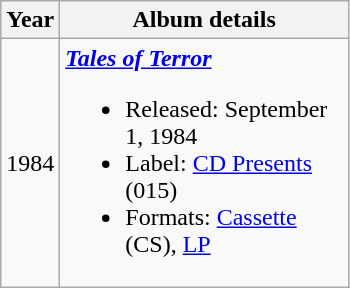<table class ="wikitable" border="1">
<tr>
<th>Year</th>
<th width="185">Album details</th>
</tr>
<tr>
<td>1984</td>
<td><strong><em><a href='#'>Tales of Terror</a></em></strong><br><ul><li>Released: September 1, 1984</li><li>Label: <a href='#'>CD Presents</a> (015)</li><li>Formats: <a href='#'>Cassette</a> (CS),  <a href='#'>LP</a></li></ul></td>
</tr>
</table>
